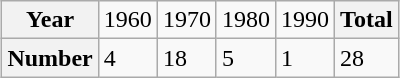<table class="wikitable" style="margin:1em auto;">
<tr>
<th>Year</th>
<td>1960</td>
<td>1970</td>
<td>1980</td>
<td>1990</td>
<th>Total</th>
</tr>
<tr>
<th>Number</th>
<td>4</td>
<td>18</td>
<td>5</td>
<td>1</td>
<td>28</td>
</tr>
</table>
